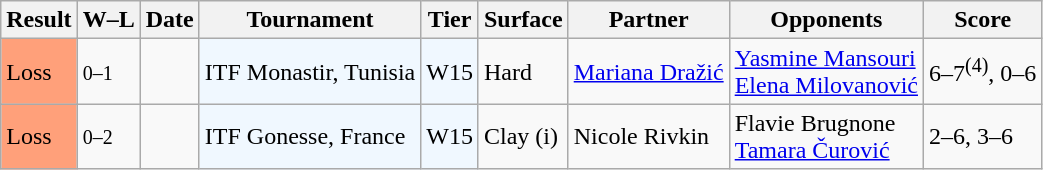<table class="sortable wikitable nowrap">
<tr>
<th>Result</th>
<th class="unsortable">W–L</th>
<th>Date</th>
<th>Tournament</th>
<th>Tier</th>
<th>Surface</th>
<th>Partner</th>
<th>Opponents</th>
<th class="unsortable">Score</th>
</tr>
<tr>
<td bgcolor=ffa07a>Loss</td>
<td><small>0–1</small></td>
<td></td>
<td bgcolor=#f0f8ff>ITF Monastir, Tunisia</td>
<td bgcolor=#f0f8ff>W15</td>
<td>Hard</td>
<td> <a href='#'>Mariana Dražić</a></td>
<td> <a href='#'>Yasmine Mansouri</a> <br>  <a href='#'>Elena Milovanović</a></td>
<td>6–7<sup>(4)</sup>, 0–6</td>
</tr>
<tr>
<td bgcolor=ffa07a>Loss</td>
<td><small>0–2</small></td>
<td></td>
<td bgcolor=#f0f8ff>ITF Gonesse, France</td>
<td bgcolor=#f0f8ff>W15</td>
<td>Clay (i)</td>
<td> Nicole Rivkin</td>
<td> Flavie Brugnone <br>  <a href='#'>Tamara Čurović</a></td>
<td>2–6, 3–6</td>
</tr>
</table>
